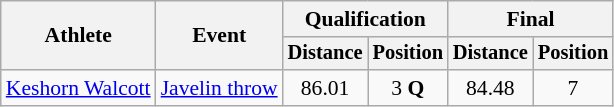<table class=wikitable style=font-size:90%>
<tr>
<th rowspan=2>Athlete</th>
<th rowspan=2>Event</th>
<th colspan=2>Qualification</th>
<th colspan=2>Final</th>
</tr>
<tr style=font-size:95%>
<th>Distance</th>
<th>Position</th>
<th>Distance</th>
<th>Position</th>
</tr>
<tr align=center>
<td align=left><a href='#'>Keshorn Walcott</a></td>
<td align=left><a href='#'>Javelin throw</a></td>
<td>86.01</td>
<td>3 <strong>Q</strong></td>
<td>84.48</td>
<td>7</td>
</tr>
</table>
